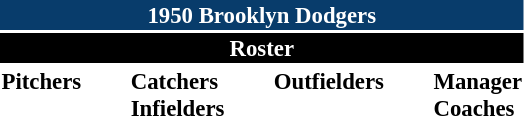<table class="toccolours" style="font-size: 95%;">
<tr>
<th colspan="10" style="background-color: #083c6b; color: white; text-align: center;">1950 Brooklyn Dodgers</th>
</tr>
<tr>
<td colspan="10" style="background-color: black; color: white; text-align: center;"><strong>Roster</strong></td>
</tr>
<tr>
<td valign="top"><strong>Pitchers</strong><br>


 














</td>
<td width="25px"></td>
<td valign="top"><strong>Catchers</strong><br>


<strong>Infielders</strong>







</td>
<td width="25px"></td>
<td valign="top"><strong>Outfielders</strong><br>





</td>
<td width="25px"></td>
<td valign="top"><strong>Manager</strong><br>
<strong>Coaches</strong>



</td>
</tr>
</table>
